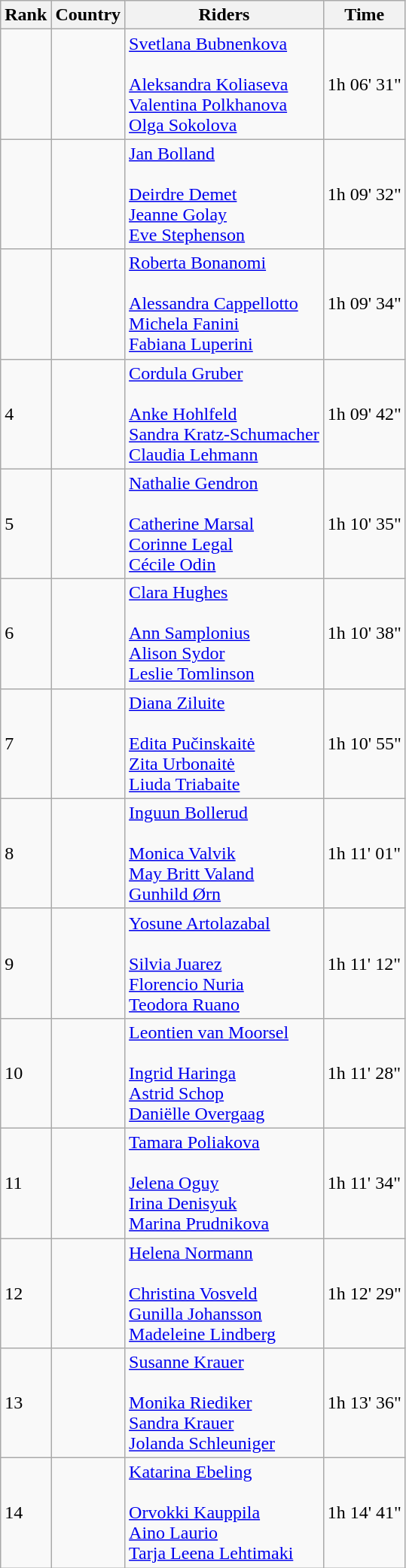<table class="wikitable" text-align:center;">
<tr>
<th>Rank</th>
<th>Country</th>
<th>Riders</th>
<th>Time</th>
</tr>
<tr>
<td></td>
<td align="left"><strong></strong></td>
<td><a href='#'>Svetlana Bubnenkova</a><br><br><a href='#'>Aleksandra Koliaseva</a><br>
<a href='#'>Valentina Polkhanova</a><br>
<a href='#'>Olga Sokolova</a></td>
<td>1h 06' 31"</td>
</tr>
<tr>
<td></td>
<td align="left"><strong></strong></td>
<td><a href='#'>Jan Bolland</a><br><br><a href='#'>Deirdre Demet</a><br>
<a href='#'>Jeanne Golay</a><br>
<a href='#'>Eve Stephenson</a></td>
<td>1h 09' 32"</td>
</tr>
<tr>
<td></td>
<td align="left"><strong></strong></td>
<td><a href='#'>Roberta Bonanomi</a><br><br><a href='#'>Alessandra Cappellotto</a><br>
<a href='#'>Michela Fanini</a><br>
<a href='#'>Fabiana Luperini</a></td>
<td>1h 09' 34"</td>
</tr>
<tr>
<td>4</td>
<td align="left"><strong></strong></td>
<td><a href='#'>Cordula Gruber</a><br><br><a href='#'>Anke Hohlfeld</a><br>
<a href='#'>Sandra Kratz-Schumacher</a><br>
<a href='#'>Claudia Lehmann</a></td>
<td>1h 09' 42"</td>
</tr>
<tr>
<td>5</td>
<td align="left"><strong></strong></td>
<td><a href='#'>Nathalie Gendron</a><br><br><a href='#'>Catherine Marsal</a><br>
<a href='#'>Corinne Legal</a><br>
<a href='#'>Cécile Odin</a></td>
<td>1h 10' 35"</td>
</tr>
<tr>
<td>6</td>
<td align="left"><strong></strong></td>
<td><a href='#'>Clara Hughes</a><br><br><a href='#'>Ann Samplonius</a><br>
<a href='#'>Alison Sydor</a><br>
<a href='#'>Leslie Tomlinson</a></td>
<td>1h 10' 38"</td>
</tr>
<tr>
<td>7</td>
<td align="left"><strong></strong></td>
<td><a href='#'>Diana Ziluite</a><br><br><a href='#'>Edita Pučinskaitė</a><br>
<a href='#'>Zita Urbonaitė</a><br>
<a href='#'>Liuda Triabaite</a></td>
<td>1h 10' 55"</td>
</tr>
<tr>
<td>8</td>
<td align="left"><strong></strong></td>
<td><a href='#'>Inguun Bollerud</a><br><br><a href='#'>Monica Valvik</a><br>
<a href='#'>May Britt Valand</a><br>
<a href='#'>Gunhild Ørn</a></td>
<td>1h 11' 01"</td>
</tr>
<tr>
<td>9</td>
<td align="left"><strong></strong></td>
<td><a href='#'>Yosune Artolazabal</a><br><br><a href='#'>Silvia Juarez</a><br>
<a href='#'>Florencio Nuria</a><br>
<a href='#'>Teodora Ruano</a></td>
<td>1h 11' 12"</td>
</tr>
<tr>
<td>10</td>
<td align="left"><strong></strong></td>
<td><a href='#'>Leontien van Moorsel</a><br><br><a href='#'>Ingrid Haringa</a><br>
<a href='#'>Astrid Schop</a><br>
<a href='#'>Daniëlle Overgaag</a></td>
<td>1h 11' 28"</td>
</tr>
<tr>
<td>11</td>
<td align="left"><strong></strong></td>
<td><a href='#'>Tamara Poliakova</a><br><br><a href='#'>Jelena Oguy</a><br>
<a href='#'>Irina Denisyuk</a><br>
<a href='#'>Marina Prudnikova</a></td>
<td>1h 11' 34"</td>
</tr>
<tr>
<td>12</td>
<td align="left"><strong></strong></td>
<td><a href='#'>Helena Normann</a><br><br><a href='#'>Christina Vosveld</a><br>
<a href='#'>Gunilla Johansson</a><br>
<a href='#'>Madeleine Lindberg</a></td>
<td>1h 12' 29"</td>
</tr>
<tr>
<td>13</td>
<td align="left"><strong></strong></td>
<td><a href='#'>Susanne Krauer</a><br><br><a href='#'>Monika Riediker</a><br>
<a href='#'>Sandra Krauer</a><br>
<a href='#'>Jolanda Schleuniger</a></td>
<td>1h 13' 36"</td>
</tr>
<tr>
<td>14</td>
<td align="left"><strong></strong></td>
<td><a href='#'>Katarina Ebeling</a><br><br><a href='#'>Orvokki Kauppila</a><br>
<a href='#'>Aino Laurio</a><br>
<a href='#'>Tarja Leena Lehtimaki</a></td>
<td>1h 14' 41"</td>
</tr>
</table>
